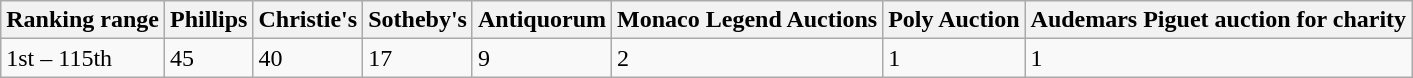<table class="wikitable">
<tr>
<th>Ranking range</th>
<th>Phillips</th>
<th>Christie's</th>
<th>Sotheby's</th>
<th>Antiquorum</th>
<th>Monaco Legend Auctions</th>
<th>Poly Auction</th>
<th>Audemars Piguet auction for charity</th>
</tr>
<tr>
<td>1st – 115th</td>
<td>45</td>
<td>40</td>
<td>17</td>
<td>9</td>
<td>2</td>
<td>1</td>
<td>1</td>
</tr>
</table>
